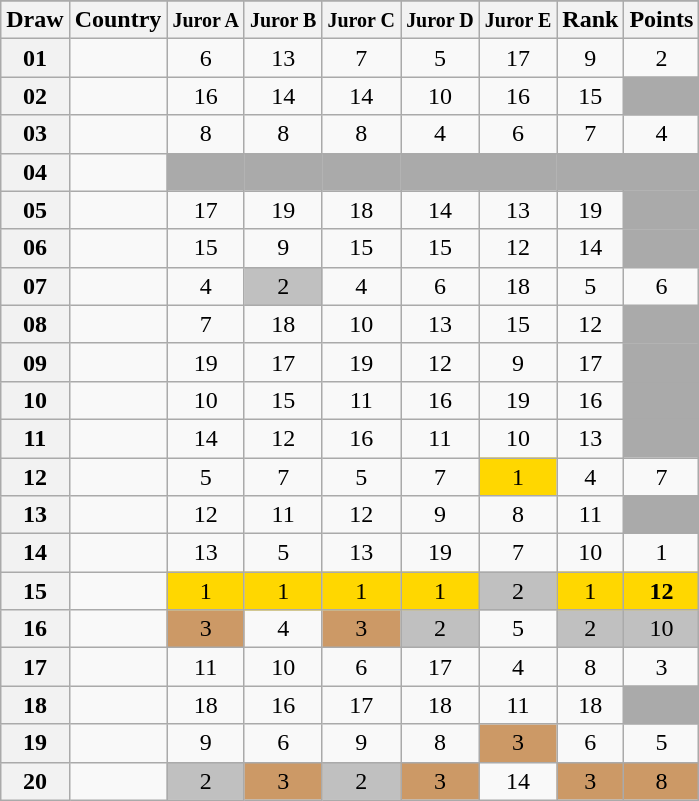<table class="sortable wikitable collapsible plainrowheaders" style="text-align:center;">
<tr>
</tr>
<tr>
<th scope="col">Draw</th>
<th scope="col">Country</th>
<th scope="col"><small>Juror A</small></th>
<th scope="col"><small>Juror B</small></th>
<th scope="col"><small>Juror C</small></th>
<th scope="col"><small>Juror D</small></th>
<th scope="col"><small>Juror E</small></th>
<th scope="col">Rank</th>
<th scope="col">Points</th>
</tr>
<tr>
<th scope="row" style="text-align:center;">01</th>
<td style="text-align:left;"></td>
<td>6</td>
<td>13</td>
<td>7</td>
<td>5</td>
<td>17</td>
<td>9</td>
<td>2</td>
</tr>
<tr>
<th scope="row" style="text-align:center;">02</th>
<td style="text-align:left;"></td>
<td>16</td>
<td>14</td>
<td>14</td>
<td>10</td>
<td>16</td>
<td>15</td>
<td style="background:#AAAAAA;"></td>
</tr>
<tr>
<th scope="row" style="text-align:center;">03</th>
<td style="text-align:left;"></td>
<td>8</td>
<td>8</td>
<td>8</td>
<td>4</td>
<td>6</td>
<td>7</td>
<td>4</td>
</tr>
<tr class="sortbottom">
<th scope="row" style="text-align:center;">04</th>
<td style="text-align:left;"></td>
<td style="background:#AAAAAA;"></td>
<td style="background:#AAAAAA;"></td>
<td style="background:#AAAAAA;"></td>
<td style="background:#AAAAAA;"></td>
<td style="background:#AAAAAA;"></td>
<td style="background:#AAAAAA;"></td>
<td style="background:#AAAAAA;"></td>
</tr>
<tr>
<th scope="row" style="text-align:center;">05</th>
<td style="text-align:left;"></td>
<td>17</td>
<td>19</td>
<td>18</td>
<td>14</td>
<td>13</td>
<td>19</td>
<td style="background:#AAAAAA;"></td>
</tr>
<tr>
<th scope="row" style="text-align:center;">06</th>
<td style="text-align:left;"></td>
<td>15</td>
<td>9</td>
<td>15</td>
<td>15</td>
<td>12</td>
<td>14</td>
<td style="background:#AAAAAA;"></td>
</tr>
<tr>
<th scope="row" style="text-align:center;">07</th>
<td style="text-align:left;"></td>
<td>4</td>
<td style="background:silver;">2</td>
<td>4</td>
<td>6</td>
<td>18</td>
<td>5</td>
<td>6</td>
</tr>
<tr>
<th scope="row" style="text-align:center;">08</th>
<td style="text-align:left;"></td>
<td>7</td>
<td>18</td>
<td>10</td>
<td>13</td>
<td>15</td>
<td>12</td>
<td style="background:#AAAAAA;"></td>
</tr>
<tr>
<th scope="row" style="text-align:center;">09</th>
<td style="text-align:left;"></td>
<td>19</td>
<td>17</td>
<td>19</td>
<td>12</td>
<td>9</td>
<td>17</td>
<td style="background:#AAAAAA;"></td>
</tr>
<tr>
<th scope="row" style="text-align:center;">10</th>
<td style="text-align:left;"></td>
<td>10</td>
<td>15</td>
<td>11</td>
<td>16</td>
<td>19</td>
<td>16</td>
<td style="background:#AAAAAA;"></td>
</tr>
<tr>
<th scope="row" style="text-align:center;">11</th>
<td style="text-align:left;"></td>
<td>14</td>
<td>12</td>
<td>16</td>
<td>11</td>
<td>10</td>
<td>13</td>
<td style="background:#AAAAAA;"></td>
</tr>
<tr>
<th scope="row" style="text-align:center;">12</th>
<td style="text-align:left;"></td>
<td>5</td>
<td>7</td>
<td>5</td>
<td>7</td>
<td style="background:gold;">1</td>
<td>4</td>
<td>7</td>
</tr>
<tr>
<th scope="row" style="text-align:center;">13</th>
<td style="text-align:left;"></td>
<td>12</td>
<td>11</td>
<td>12</td>
<td>9</td>
<td>8</td>
<td>11</td>
<td style="background:#AAAAAA;"></td>
</tr>
<tr>
<th scope="row" style="text-align:center;">14</th>
<td style="text-align:left;"></td>
<td>13</td>
<td>5</td>
<td>13</td>
<td>19</td>
<td>7</td>
<td>10</td>
<td>1</td>
</tr>
<tr>
<th scope="row" style="text-align:center;">15</th>
<td style="text-align:left;"></td>
<td style="background:gold;">1</td>
<td style="background:gold;">1</td>
<td style="background:gold;">1</td>
<td style="background:gold;">1</td>
<td style="background:silver;">2</td>
<td style="background:gold;">1</td>
<td style="background:gold;"><strong>12</strong></td>
</tr>
<tr>
<th scope="row" style="text-align:center;">16</th>
<td style="text-align:left;"></td>
<td style="background:#CC9966;">3</td>
<td>4</td>
<td style="background:#CC9966;">3</td>
<td style="background:silver;">2</td>
<td>5</td>
<td style="background:silver;">2</td>
<td style="background:silver;">10</td>
</tr>
<tr>
<th scope="row" style="text-align:center;">17</th>
<td style="text-align:left;"></td>
<td>11</td>
<td>10</td>
<td>6</td>
<td>17</td>
<td>4</td>
<td>8</td>
<td>3</td>
</tr>
<tr>
<th scope="row" style="text-align:center;">18</th>
<td style="text-align:left;"></td>
<td>18</td>
<td>16</td>
<td>17</td>
<td>18</td>
<td>11</td>
<td>18</td>
<td style="background:#AAAAAA;"></td>
</tr>
<tr>
<th scope="row" style="text-align:center;">19</th>
<td style="text-align:left;"></td>
<td>9</td>
<td>6</td>
<td>9</td>
<td>8</td>
<td style="background:#CC9966;">3</td>
<td>6</td>
<td>5</td>
</tr>
<tr>
<th scope="row" style="text-align:center;">20</th>
<td style="text-align:left;"></td>
<td style="background:silver;">2</td>
<td style="background:#CC9966;">3</td>
<td style="background:silver;">2</td>
<td style="background:#CC9966;">3</td>
<td>14</td>
<td style="background:#CC9966;">3</td>
<td style="background:#CC9966;">8</td>
</tr>
</table>
